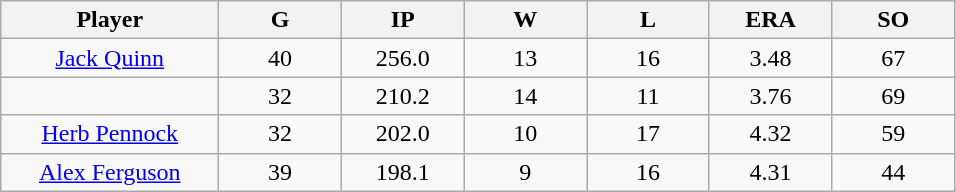<table class="wikitable sortable">
<tr>
<th bgcolor="#DDDDFF" width="16%">Player</th>
<th bgcolor="#DDDDFF" width="9%">G</th>
<th bgcolor="#DDDDFF" width="9%">IP</th>
<th bgcolor="#DDDDFF" width="9%">W</th>
<th bgcolor="#DDDDFF" width="9%">L</th>
<th bgcolor="#DDDDFF" width="9%">ERA</th>
<th bgcolor="#DDDDFF" width="9%">SO</th>
</tr>
<tr align="center">
<td><a href='#'>Jack Quinn</a></td>
<td>40</td>
<td>256.0</td>
<td>13</td>
<td>16</td>
<td>3.48</td>
<td>67</td>
</tr>
<tr align=center>
<td></td>
<td>32</td>
<td>210.2</td>
<td>14</td>
<td>11</td>
<td>3.76</td>
<td>69</td>
</tr>
<tr align="center">
<td><a href='#'>Herb Pennock</a></td>
<td>32</td>
<td>202.0</td>
<td>10</td>
<td>17</td>
<td>4.32</td>
<td>59</td>
</tr>
<tr align=center>
<td><a href='#'>Alex Ferguson</a></td>
<td>39</td>
<td>198.1</td>
<td>9</td>
<td>16</td>
<td>4.31</td>
<td>44</td>
</tr>
</table>
